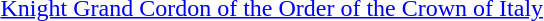<table>
<tr>
<td rowspan=2 style="width:60px; vertical-align:top;"></td>
<td><a href='#'>Knight Grand Cordon of the Order of the Crown of Italy</a></td>
</tr>
<tr>
<td></td>
</tr>
</table>
